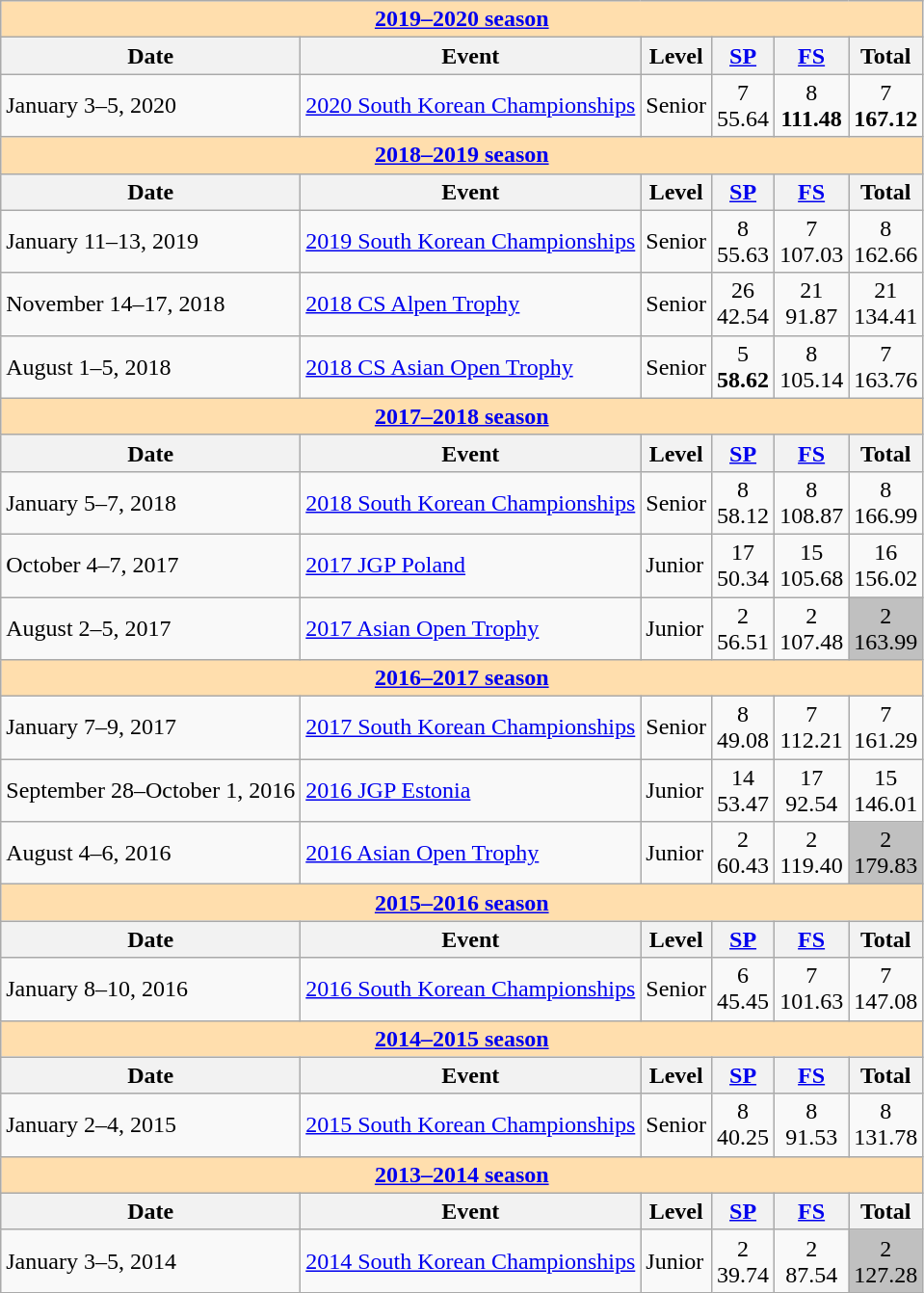<table class="wikitable">
<tr>
<th style="background-color: #ffdead;" colspan=6 align=center><strong><a href='#'>2019–2020 season</a></strong></th>
</tr>
<tr>
<th>Date</th>
<th>Event</th>
<th>Level</th>
<th><a href='#'>SP</a></th>
<th><a href='#'>FS</a></th>
<th>Total</th>
</tr>
<tr>
<td>January 3–5, 2020</td>
<td><a href='#'>2020 South Korean Championships</a></td>
<td>Senior</td>
<td align=center>7 <br> 55.64</td>
<td align=center>8 <br> <strong>111.48</strong></td>
<td align=center>7 <br> <strong>167.12</strong></td>
</tr>
<tr>
<th style="background-color: #ffdead;" colspan=6 align=center><strong><a href='#'>2018–2019 season</a></strong></th>
</tr>
<tr>
<th>Date</th>
<th>Event</th>
<th>Level</th>
<th><a href='#'>SP</a></th>
<th><a href='#'>FS</a></th>
<th>Total</th>
</tr>
<tr>
<td>January 11–13, 2019</td>
<td><a href='#'>2019 South Korean Championships</a></td>
<td>Senior</td>
<td align=center>8 <br> 55.63</td>
<td align=center>7 <br> 107.03</td>
<td align=center>8 <br> 162.66</td>
</tr>
<tr>
<td>November 14–17, 2018</td>
<td><a href='#'>2018 CS Alpen Trophy</a></td>
<td>Senior</td>
<td align=center>26 <br> 42.54</td>
<td align=center>21 <br> 91.87</td>
<td align=center>21 <br> 134.41</td>
</tr>
<tr>
<td>August 1–5, 2018</td>
<td><a href='#'>2018 CS Asian Open Trophy</a></td>
<td>Senior</td>
<td align=center>5 <br> <strong>58.62</strong></td>
<td align=center>8 <br> 105.14</td>
<td align=center>7 <br> 163.76</td>
</tr>
<tr>
<th style="background-color: #ffdead;" colspan=6 align=center><strong><a href='#'>2017–2018 season</a></strong></th>
</tr>
<tr>
<th>Date</th>
<th>Event</th>
<th>Level</th>
<th><a href='#'>SP</a></th>
<th><a href='#'>FS</a></th>
<th>Total</th>
</tr>
<tr>
<td>January 5–7, 2018</td>
<td><a href='#'>2018 South Korean Championships</a></td>
<td>Senior</td>
<td align=center>8 <br> 58.12</td>
<td align=center>8 <br> 108.87</td>
<td align=center>8 <br> 166.99</td>
</tr>
<tr>
<td>October 4–7, 2017</td>
<td><a href='#'>2017 JGP Poland</a></td>
<td>Junior</td>
<td align=center>17 <br> 50.34</td>
<td align=center>15 <br> 105.68</td>
<td align=center>16 <br> 156.02</td>
</tr>
<tr>
<td>August 2–5, 2017</td>
<td><a href='#'>2017 Asian Open Trophy</a></td>
<td>Junior</td>
<td align=center>2 <br> 56.51</td>
<td align=center>2 <br> 107.48</td>
<td align=center bgcolor=silver>2 <br> 163.99</td>
</tr>
<tr>
<th style="background-color: #ffdead;" colspan=6 align=center><strong><a href='#'>2016–2017 season</a></strong> </th>
</tr>
<tr>
<td>January 7–9, 2017</td>
<td><a href='#'>2017 South Korean Championships</a></td>
<td>Senior</td>
<td align=center>8 <br> 49.08</td>
<td align=center>7 <br> 112.21</td>
<td align=center>7 <br> 161.29</td>
</tr>
<tr>
<td>September 28–October 1, 2016</td>
<td><a href='#'>2016 JGP Estonia</a></td>
<td>Junior</td>
<td align=center>14 <br> 53.47</td>
<td align=center>17 <br> 92.54</td>
<td align=center>15 <br> 146.01</td>
</tr>
<tr>
<td>August 4–6, 2016</td>
<td><a href='#'>2016 Asian Open Trophy</a></td>
<td>Junior</td>
<td align=center>2 <br> 60.43</td>
<td align=center>2 <br> 119.40</td>
<td align=center bgcolor=silver>2 <br> 179.83</td>
</tr>
<tr>
<th style="background-color: #ffdead;" colspan=6 align=center><strong><a href='#'>2015–2016 season</a></strong></th>
</tr>
<tr>
<th>Date</th>
<th>Event</th>
<th>Level</th>
<th><a href='#'>SP</a></th>
<th><a href='#'>FS</a></th>
<th>Total</th>
</tr>
<tr>
<td>January 8–10, 2016</td>
<td><a href='#'>2016 South Korean Championships</a></td>
<td>Senior</td>
<td align=center>6 <br> 45.45</td>
<td align=center>7 <br> 101.63</td>
<td align=center>7 <br> 147.08</td>
</tr>
<tr>
<th style="background-color: #ffdead;" colspan=6 align=center><strong><a href='#'>2014–2015 season</a></strong></th>
</tr>
<tr>
<th>Date</th>
<th>Event</th>
<th>Level</th>
<th><a href='#'>SP</a></th>
<th><a href='#'>FS</a></th>
<th>Total</th>
</tr>
<tr>
<td>January 2–4, 2015</td>
<td><a href='#'>2015 South Korean Championships</a></td>
<td>Senior</td>
<td align=center>8 <br> 40.25</td>
<td align=center>8 <br> 91.53</td>
<td align=center>8 <br> 131.78</td>
</tr>
<tr>
<th style="background-color: #ffdead;" colspan=6 align=center><strong><a href='#'>2013–2014 season</a></strong></th>
</tr>
<tr>
<th>Date</th>
<th>Event</th>
<th>Level</th>
<th><a href='#'>SP</a></th>
<th><a href='#'>FS</a></th>
<th>Total</th>
</tr>
<tr>
<td>January 3–5, 2014</td>
<td><a href='#'>2014 South Korean Championships</a></td>
<td>Junior</td>
<td align=center>2 <br> 39.74</td>
<td align=center>2 <br> 87.54</td>
<td align=center bgcolor=silver>2 <br> 127.28</td>
</tr>
</table>
